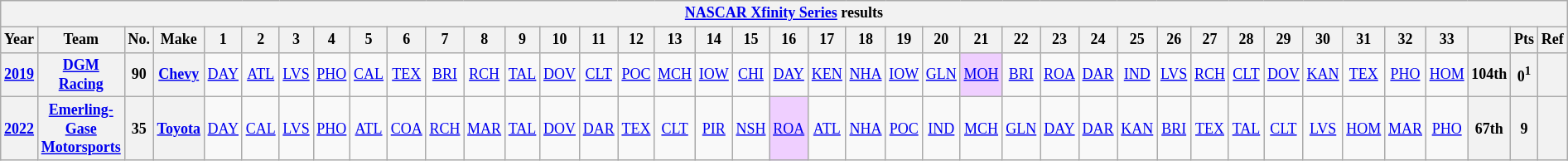<table class="wikitable" style="text-align:center; font-size:75%">
<tr>
<th colspan=42><a href='#'>NASCAR Xfinity Series</a> results</th>
</tr>
<tr>
<th>Year</th>
<th>Team</th>
<th>No.</th>
<th>Make</th>
<th>1</th>
<th>2</th>
<th>3</th>
<th>4</th>
<th>5</th>
<th>6</th>
<th>7</th>
<th>8</th>
<th>9</th>
<th>10</th>
<th>11</th>
<th>12</th>
<th>13</th>
<th>14</th>
<th>15</th>
<th>16</th>
<th>17</th>
<th>18</th>
<th>19</th>
<th>20</th>
<th>21</th>
<th>22</th>
<th>23</th>
<th>24</th>
<th>25</th>
<th>26</th>
<th>27</th>
<th>28</th>
<th>29</th>
<th>30</th>
<th>31</th>
<th>32</th>
<th>33</th>
<th></th>
<th>Pts</th>
<th>Ref</th>
</tr>
<tr>
<th><a href='#'>2019</a></th>
<th><a href='#'>DGM Racing</a></th>
<th>90</th>
<th><a href='#'>Chevy</a></th>
<td><a href='#'>DAY</a></td>
<td><a href='#'>ATL</a></td>
<td><a href='#'>LVS</a></td>
<td><a href='#'>PHO</a></td>
<td><a href='#'>CAL</a></td>
<td><a href='#'>TEX</a></td>
<td><a href='#'>BRI</a></td>
<td><a href='#'>RCH</a></td>
<td><a href='#'>TAL</a></td>
<td><a href='#'>DOV</a></td>
<td><a href='#'>CLT</a></td>
<td><a href='#'>POC</a></td>
<td><a href='#'>MCH</a></td>
<td><a href='#'>IOW</a></td>
<td><a href='#'>CHI</a></td>
<td><a href='#'>DAY</a></td>
<td><a href='#'>KEN</a></td>
<td><a href='#'>NHA</a></td>
<td><a href='#'>IOW</a></td>
<td><a href='#'>GLN</a></td>
<td style="background:#EFCFFF;"><a href='#'>MOH</a><br></td>
<td><a href='#'>BRI</a></td>
<td><a href='#'>ROA</a></td>
<td><a href='#'>DAR</a></td>
<td><a href='#'>IND</a></td>
<td><a href='#'>LVS</a></td>
<td><a href='#'>RCH</a></td>
<td><a href='#'>CLT</a></td>
<td><a href='#'>DOV</a></td>
<td><a href='#'>KAN</a></td>
<td><a href='#'>TEX</a></td>
<td><a href='#'>PHO</a></td>
<td><a href='#'>HOM</a></td>
<th>104th</th>
<th>0<sup>1</sup></th>
<th></th>
</tr>
<tr>
<th><a href='#'>2022</a></th>
<th><a href='#'>Emerling-Gase Motorsports</a></th>
<th>35</th>
<th><a href='#'>Toyota</a></th>
<td><a href='#'>DAY</a></td>
<td><a href='#'>CAL</a></td>
<td><a href='#'>LVS</a></td>
<td><a href='#'>PHO</a></td>
<td><a href='#'>ATL</a></td>
<td><a href='#'>COA</a></td>
<td><a href='#'>RCH</a></td>
<td><a href='#'>MAR</a></td>
<td><a href='#'>TAL</a></td>
<td><a href='#'>DOV</a></td>
<td><a href='#'>DAR</a></td>
<td><a href='#'>TEX</a></td>
<td><a href='#'>CLT</a></td>
<td><a href='#'>PIR</a></td>
<td><a href='#'>NSH</a></td>
<td style="background:#EFCFFF;"><a href='#'>ROA</a><br></td>
<td><a href='#'>ATL</a></td>
<td><a href='#'>NHA</a></td>
<td><a href='#'>POC</a></td>
<td><a href='#'>IND</a></td>
<td><a href='#'>MCH</a></td>
<td><a href='#'>GLN</a></td>
<td><a href='#'>DAY</a></td>
<td><a href='#'>DAR</a></td>
<td><a href='#'>KAN</a></td>
<td><a href='#'>BRI</a></td>
<td><a href='#'>TEX</a></td>
<td><a href='#'>TAL</a></td>
<td><a href='#'>CLT</a></td>
<td><a href='#'>LVS</a></td>
<td><a href='#'>HOM</a></td>
<td><a href='#'>MAR</a></td>
<td><a href='#'>PHO</a></td>
<th>67th</th>
<th>9</th>
<th></th>
</tr>
</table>
